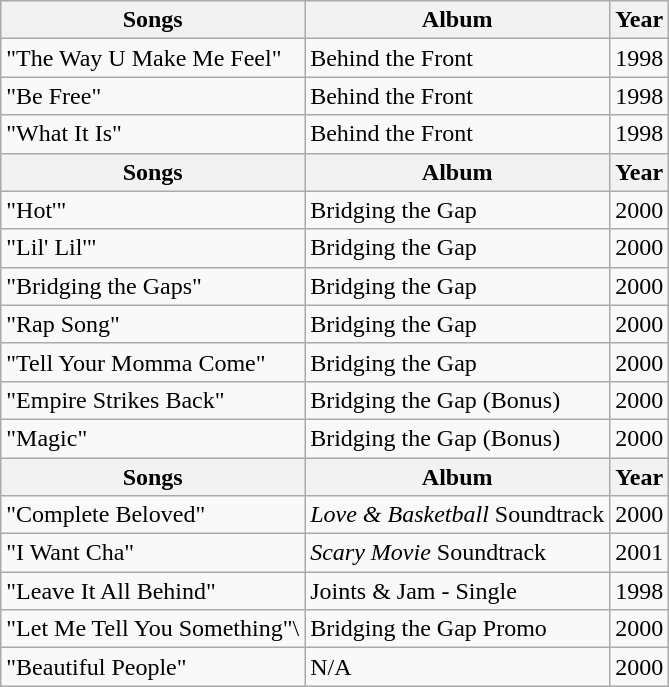<table class="wikitable">
<tr>
<th>Songs</th>
<th>Album</th>
<th>Year</th>
</tr>
<tr>
<td>"The Way U Make Me Feel"</td>
<td>Behind the Front</td>
<td>1998</td>
</tr>
<tr>
<td>"Be Free"</td>
<td>Behind the Front</td>
<td>1998</td>
</tr>
<tr>
<td>"What It Is"</td>
<td>Behind the Front</td>
<td>1998</td>
</tr>
<tr>
<th>Songs</th>
<th>Album</th>
<th>Year</th>
</tr>
<tr>
<td>"Hot'"</td>
<td>Bridging the Gap</td>
<td>2000</td>
</tr>
<tr>
<td>"Lil' Lil'"</td>
<td>Bridging the Gap</td>
<td>2000</td>
</tr>
<tr>
<td>"Bridging the Gaps"</td>
<td>Bridging the Gap</td>
<td>2000</td>
</tr>
<tr>
<td>"Rap Song"</td>
<td>Bridging the Gap</td>
<td>2000</td>
</tr>
<tr>
<td>"Tell Your Momma Come"</td>
<td>Bridging the Gap</td>
<td>2000</td>
</tr>
<tr>
<td>"Empire Strikes Back"</td>
<td>Bridging the Gap (Bonus)</td>
<td>2000</td>
</tr>
<tr>
<td>"Magic"</td>
<td>Bridging the Gap (Bonus)</td>
<td>2000</td>
</tr>
<tr>
<th>Songs</th>
<th>Album</th>
<th>Year</th>
</tr>
<tr>
<td>"Complete Beloved"</td>
<td><em>Love & Basketball</em> Soundtrack</td>
<td>2000</td>
</tr>
<tr>
<td>"I Want Cha"</td>
<td><em>Scary Movie</em> Soundtrack</td>
<td>2001</td>
</tr>
<tr>
<td>"Leave It All Behind"</td>
<td>Joints & Jam - Single</td>
<td>1998</td>
</tr>
<tr>
<td>"Let Me Tell You Something"\</td>
<td>Bridging the Gap Promo</td>
<td>2000</td>
</tr>
<tr>
<td>"Beautiful People"</td>
<td>N/A</td>
<td>2000</td>
</tr>
</table>
